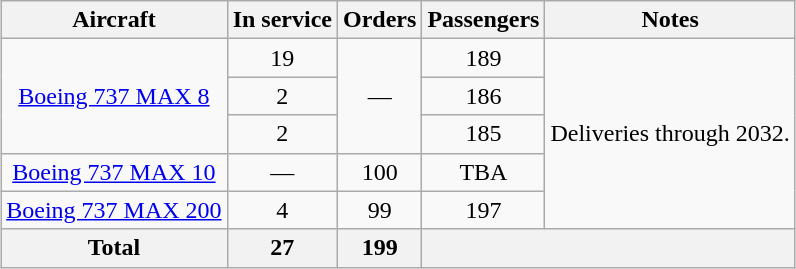<table class="wikitable" style="border-collapse:collapse;text-align:center;margin:auto;">
<tr>
<th>Aircraft</th>
<th>In service</th>
<th>Orders</th>
<th>Passengers</th>
<th>Notes</th>
</tr>
<tr>
<td rowspan="3"><a href='#'>Boeing 737 MAX 8</a></td>
<td>19</td>
<td rowspan="3">—</td>
<td>189</td>
<td rowspan="5">Deliveries through 2032.</td>
</tr>
<tr>
<td>2</td>
<td>186</td>
</tr>
<tr>
<td>2</td>
<td>185</td>
</tr>
<tr>
<td><a href='#'>Boeing 737 MAX 10</a></td>
<td>—</td>
<td>100</td>
<td>TBA</td>
</tr>
<tr>
<td><a href='#'>Boeing 737 MAX 200</a></td>
<td>4</td>
<td>99</td>
<td>197</td>
</tr>
<tr>
<th>Total</th>
<th>27</th>
<th>199</th>
<th colspan="2"></th>
</tr>
</table>
